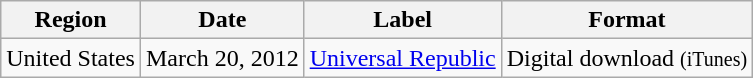<table class=wikitable>
<tr>
<th>Region</th>
<th>Date</th>
<th>Label</th>
<th>Format</th>
</tr>
<tr>
<td>United States</td>
<td>March 20, 2012</td>
<td><a href='#'>Universal Republic</a></td>
<td>Digital download <small>(iTunes)</small></td>
</tr>
</table>
